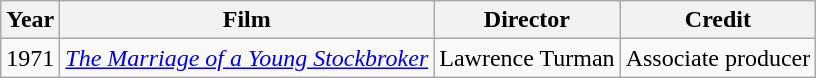<table class="wikitable">
<tr>
<th>Year</th>
<th>Film</th>
<th>Director</th>
<th>Credit</th>
</tr>
<tr>
<td>1971</td>
<td><em><a href='#'>The Marriage of a Young Stockbroker</a></em></td>
<td>Lawrence Turman</td>
<td>Associate producer</td>
</tr>
</table>
